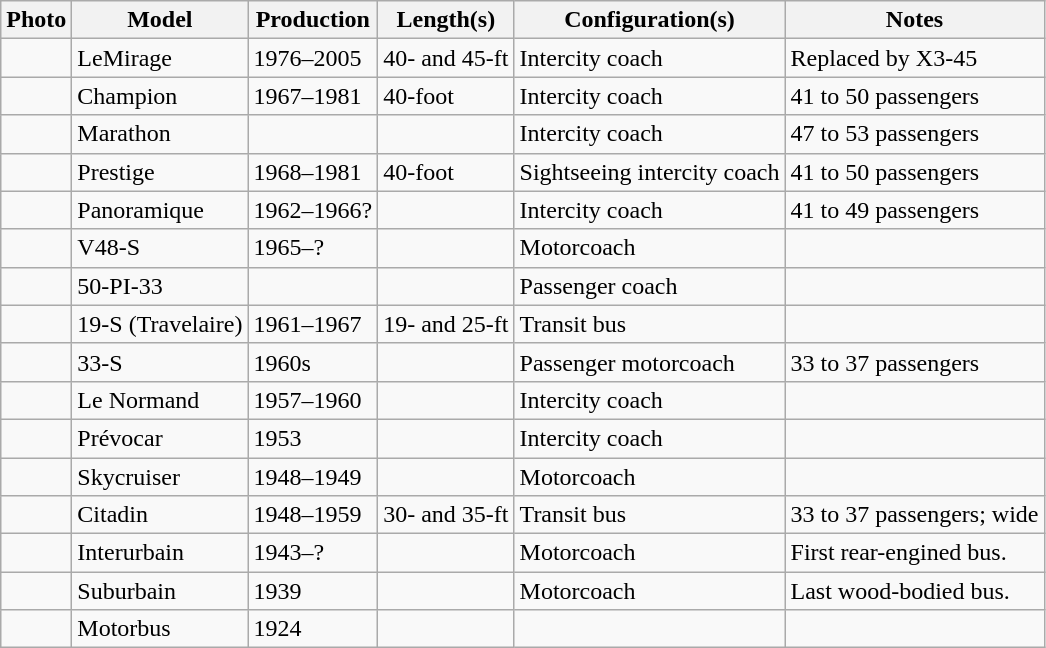<table class="wikitable">
<tr>
<th>Photo</th>
<th>Model</th>
<th>Production</th>
<th>Length(s)</th>
<th>Configuration(s)</th>
<th>Notes</th>
</tr>
<tr>
<td><br></td>
<td>LeMirage</td>
<td>1976–2005</td>
<td>40- and 45-ft</td>
<td>Intercity coach</td>
<td>Replaced by X3-45</td>
</tr>
<tr>
<td></td>
<td>Champion</td>
<td>1967–1981</td>
<td>40-foot</td>
<td>Intercity coach</td>
<td>41 to 50 passengers</td>
</tr>
<tr>
<td></td>
<td>Marathon</td>
<td></td>
<td></td>
<td>Intercity coach</td>
<td>47 to 53 passengers</td>
</tr>
<tr>
<td></td>
<td>Prestige</td>
<td>1968–1981</td>
<td>40-foot</td>
<td>Sightseeing intercity coach</td>
<td>41 to 50 passengers</td>
</tr>
<tr>
<td></td>
<td>Panoramique</td>
<td>1962–1966?</td>
<td></td>
<td>Intercity coach</td>
<td>41 to 49 passengers</td>
</tr>
<tr>
<td></td>
<td>V48-S</td>
<td>1965–?</td>
<td></td>
<td>Motorcoach</td>
<td></td>
</tr>
<tr>
<td></td>
<td>50-PI-33</td>
<td></td>
<td></td>
<td>Passenger coach</td>
<td></td>
</tr>
<tr>
<td></td>
<td>19-S (Travelaire)</td>
<td>1961–1967</td>
<td>19- and 25-ft</td>
<td>Transit bus</td>
<td></td>
</tr>
<tr>
<td></td>
<td>33-S</td>
<td>1960s</td>
<td></td>
<td>Passenger motorcoach</td>
<td>33 to 37 passengers</td>
</tr>
<tr>
<td></td>
<td>Le Normand</td>
<td>1957–1960</td>
<td></td>
<td>Intercity coach</td>
<td></td>
</tr>
<tr>
<td></td>
<td>Prévocar</td>
<td>1953</td>
<td></td>
<td>Intercity coach</td>
<td></td>
</tr>
<tr>
<td></td>
<td>Skycruiser</td>
<td>1948–1949</td>
<td></td>
<td>Motorcoach</td>
<td></td>
</tr>
<tr>
<td><br></td>
<td>Citadin</td>
<td>1948–1959</td>
<td>30- and 35-ft</td>
<td>Transit bus</td>
<td>33 to 37 passengers;  wide</td>
</tr>
<tr>
<td></td>
<td>Interurbain</td>
<td>1943–?</td>
<td></td>
<td>Motorcoach</td>
<td>First rear-engined bus.</td>
</tr>
<tr>
<td></td>
<td>Suburbain</td>
<td>1939</td>
<td></td>
<td>Motorcoach</td>
<td>Last wood-bodied bus.</td>
</tr>
<tr>
<td></td>
<td>Motorbus</td>
<td>1924</td>
<td></td>
<td></td>
<td></td>
</tr>
</table>
